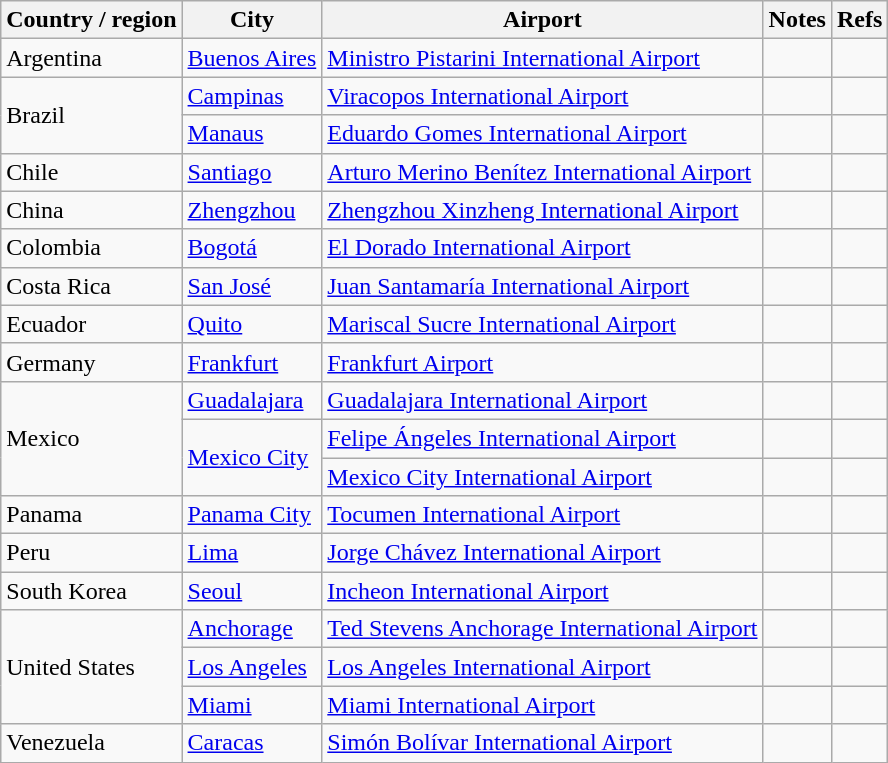<table class="wikitable">
<tr>
<th>Country / region</th>
<th>City</th>
<th>Airport</th>
<th>Notes</th>
<th>Refs</th>
</tr>
<tr>
<td>Argentina</td>
<td><a href='#'>Buenos Aires</a></td>
<td><a href='#'>Ministro Pistarini International Airport</a></td>
<td align=center></td>
<td align=center></td>
</tr>
<tr>
<td rowspan="2">Brazil</td>
<td><a href='#'>Campinas</a></td>
<td><a href='#'>Viracopos International Airport</a></td>
<td align=center></td>
<td align=center></td>
</tr>
<tr>
<td><a href='#'>Manaus</a></td>
<td><a href='#'>Eduardo Gomes International Airport</a></td>
<td align=center></td>
<td align=center></td>
</tr>
<tr>
<td>Chile</td>
<td><a href='#'>Santiago</a></td>
<td><a href='#'>Arturo Merino Benítez International Airport</a></td>
<td align=center></td>
<td align=center></td>
</tr>
<tr>
<td>China</td>
<td><a href='#'>Zhengzhou</a></td>
<td><a href='#'>Zhengzhou Xinzheng International Airport</a></td>
<td align=center></td>
<td align=center></td>
</tr>
<tr>
<td>Colombia</td>
<td><a href='#'>Bogotá</a></td>
<td><a href='#'>El Dorado International Airport</a></td>
<td align=center></td>
<td align=center></td>
</tr>
<tr>
<td>Costa Rica</td>
<td><a href='#'>San José</a></td>
<td><a href='#'>Juan Santamaría International Airport</a></td>
<td align=center></td>
<td align=center></td>
</tr>
<tr>
<td>Ecuador</td>
<td><a href='#'>Quito</a></td>
<td><a href='#'>Mariscal Sucre International Airport</a></td>
<td align=center></td>
<td align=center></td>
</tr>
<tr>
<td>Germany</td>
<td><a href='#'>Frankfurt</a></td>
<td><a href='#'>Frankfurt Airport</a></td>
<td align=center></td>
<td align=center></td>
</tr>
<tr>
<td rowspan="3">Mexico</td>
<td><a href='#'>Guadalajara</a></td>
<td><a href='#'>Guadalajara International Airport</a></td>
<td align=center></td>
<td align=center></td>
</tr>
<tr>
<td rowspan="2"><a href='#'>Mexico City</a></td>
<td><a href='#'>Felipe Ángeles International Airport</a></td>
<td></td>
<td align=center></td>
</tr>
<tr>
<td><a href='#'>Mexico City International Airport</a></td>
<td></td>
<td align=center></td>
</tr>
<tr>
<td>Panama</td>
<td><a href='#'>Panama City</a></td>
<td><a href='#'>Tocumen International Airport</a></td>
<td align=center></td>
<td align=center></td>
</tr>
<tr>
<td>Peru</td>
<td><a href='#'>Lima</a></td>
<td><a href='#'>Jorge Chávez International Airport</a></td>
<td align=center></td>
<td align=center></td>
</tr>
<tr>
<td>South Korea</td>
<td><a href='#'>Seoul</a></td>
<td><a href='#'>Incheon International Airport</a></td>
<td align=center></td>
<td align=center></td>
</tr>
<tr>
<td rowspan="3">United States</td>
<td><a href='#'>Anchorage</a></td>
<td><a href='#'>Ted Stevens Anchorage International Airport</a></td>
<td align=center></td>
<td align=center></td>
</tr>
<tr>
<td><a href='#'>Los Angeles</a></td>
<td><a href='#'>Los Angeles International Airport</a></td>
<td></td>
<td align=center></td>
</tr>
<tr>
<td><a href='#'>Miami</a></td>
<td><a href='#'>Miami International Airport</a></td>
<td></td>
<td align=center></td>
</tr>
<tr>
<td>Venezuela</td>
<td><a href='#'>Caracas</a></td>
<td><a href='#'>Simón Bolívar International Airport</a></td>
<td></td>
<td align=center></td>
</tr>
</table>
